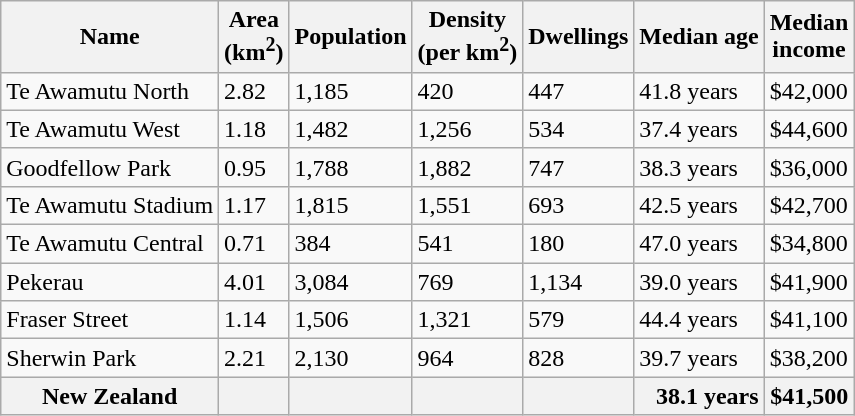<table class="wikitable defaultright col1left">
<tr>
<th>Name</th>
<th>Area<br>(km<sup>2</sup>)</th>
<th>Population</th>
<th>Density<br>(per km<sup>2</sup>)</th>
<th>Dwellings</th>
<th>Median age</th>
<th>Median<br>income</th>
</tr>
<tr>
<td>Te Awamutu North</td>
<td>2.82</td>
<td>1,185</td>
<td>420</td>
<td>447</td>
<td>41.8 years</td>
<td>$42,000</td>
</tr>
<tr>
<td>Te Awamutu West</td>
<td>1.18</td>
<td>1,482</td>
<td>1,256</td>
<td>534</td>
<td>37.4 years</td>
<td>$44,600</td>
</tr>
<tr>
<td>Goodfellow Park</td>
<td>0.95</td>
<td>1,788</td>
<td>1,882</td>
<td>747</td>
<td>38.3 years</td>
<td>$36,000</td>
</tr>
<tr>
<td>Te Awamutu Stadium</td>
<td>1.17</td>
<td>1,815</td>
<td>1,551</td>
<td>693</td>
<td>42.5 years</td>
<td>$42,700</td>
</tr>
<tr>
<td>Te Awamutu Central</td>
<td>0.71</td>
<td>384</td>
<td>541</td>
<td>180</td>
<td>47.0 years</td>
<td>$34,800</td>
</tr>
<tr>
<td>Pekerau</td>
<td>4.01</td>
<td>3,084</td>
<td>769</td>
<td>1,134</td>
<td>39.0 years</td>
<td>$41,900</td>
</tr>
<tr>
<td>Fraser Street</td>
<td>1.14</td>
<td>1,506</td>
<td>1,321</td>
<td>579</td>
<td>44.4 years</td>
<td>$41,100</td>
</tr>
<tr>
<td>Sherwin Park</td>
<td>2.21</td>
<td>2,130</td>
<td>964</td>
<td>828</td>
<td>39.7 years</td>
<td>$38,200</td>
</tr>
<tr>
<th>New Zealand</th>
<th></th>
<th></th>
<th></th>
<th></th>
<th style="text-align:right;">38.1 years</th>
<th style="text-align:right;">$41,500</th>
</tr>
</table>
